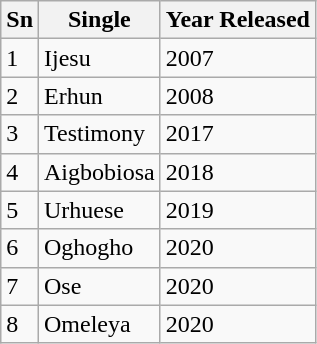<table class="wikitable">
<tr>
<th>Sn</th>
<th>Single</th>
<th>Year Released</th>
</tr>
<tr>
<td>1</td>
<td>Ijesu</td>
<td>2007</td>
</tr>
<tr>
<td>2</td>
<td>Erhun</td>
<td>2008</td>
</tr>
<tr>
<td>3</td>
<td>Testimony</td>
<td>2017</td>
</tr>
<tr>
<td>4</td>
<td>Aigbobiosa</td>
<td>2018</td>
</tr>
<tr>
<td>5</td>
<td>Urhuese</td>
<td>2019</td>
</tr>
<tr>
<td>6</td>
<td>Oghogho</td>
<td>2020</td>
</tr>
<tr>
<td>7</td>
<td>Ose</td>
<td>2020</td>
</tr>
<tr>
<td>8</td>
<td>Omeleya</td>
<td>2020</td>
</tr>
</table>
